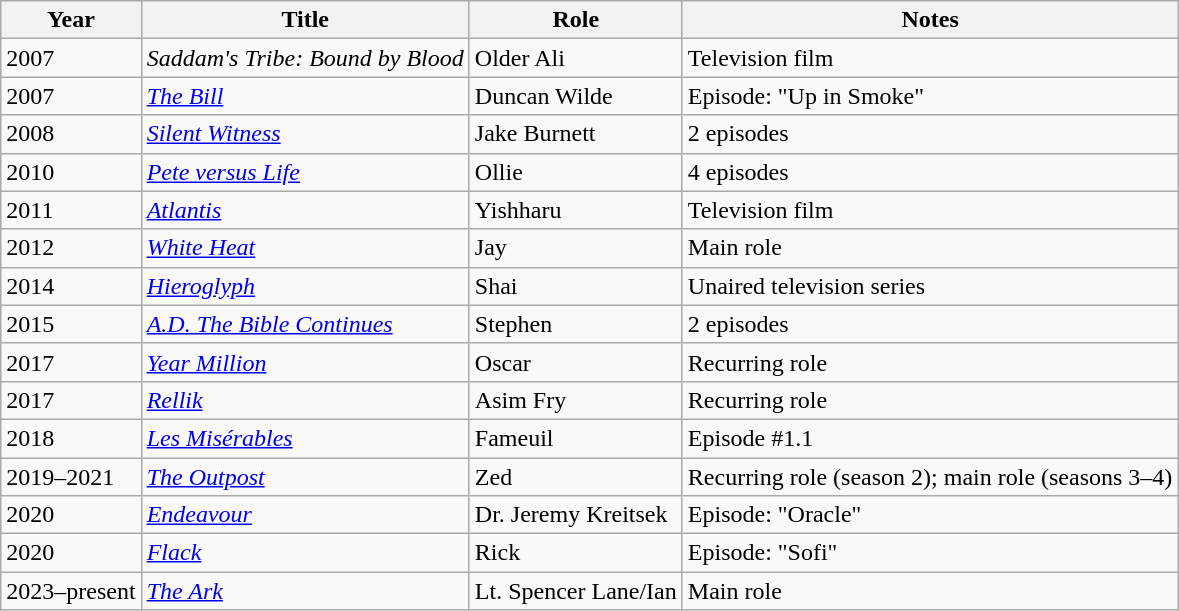<table class="wikitable sortable">
<tr>
<th>Year</th>
<th>Title</th>
<th>Role</th>
<th class="unsortable">Notes</th>
</tr>
<tr>
<td>2007</td>
<td><em>Saddam's Tribe: Bound by Blood</em></td>
<td>Older Ali</td>
<td>Television film</td>
</tr>
<tr>
<td>2007</td>
<td><em><a href='#'>The Bill</a></em></td>
<td>Duncan Wilde</td>
<td>Episode: "Up in Smoke"</td>
</tr>
<tr>
<td>2008</td>
<td><em><a href='#'>Silent Witness</a></em></td>
<td>Jake Burnett</td>
<td>2 episodes</td>
</tr>
<tr>
<td>2010</td>
<td><em><a href='#'>Pete versus Life</a></em></td>
<td>Ollie</td>
<td>4 episodes</td>
</tr>
<tr>
<td>2011</td>
<td><a href='#'><em>Atlantis</em></a></td>
<td>Yishharu</td>
<td>Television film</td>
</tr>
<tr>
<td>2012</td>
<td><a href='#'><em>White Heat</em></a></td>
<td>Jay</td>
<td>Main role</td>
</tr>
<tr>
<td>2014</td>
<td><a href='#'><em>Hieroglyph</em></a></td>
<td>Shai</td>
<td>Unaired television series</td>
</tr>
<tr>
<td>2015</td>
<td><em><a href='#'>A.D. The Bible Continues</a></em></td>
<td>Stephen</td>
<td>2 episodes</td>
</tr>
<tr>
<td>2017</td>
<td><em><a href='#'>Year Million</a></em></td>
<td>Oscar</td>
<td>Recurring role</td>
</tr>
<tr>
<td>2017</td>
<td><a href='#'><em>Rellik</em></a></td>
<td>Asim Fry</td>
<td>Recurring role</td>
</tr>
<tr>
<td>2018</td>
<td><a href='#'><em>Les Misérables</em></a></td>
<td>Fameuil</td>
<td>Episode #1.1</td>
</tr>
<tr>
<td>2019–2021</td>
<td><a href='#'><em>The Outpost</em></a></td>
<td>Zed</td>
<td>Recurring role (season 2); main role (seasons 3–4)</td>
</tr>
<tr>
<td>2020</td>
<td><a href='#'><em>Endeavour</em></a></td>
<td>Dr. Jeremy Kreitsek</td>
<td>Episode: "Oracle"</td>
</tr>
<tr>
<td>2020</td>
<td><a href='#'><em>Flack</em></a></td>
<td>Rick</td>
<td>Episode: "Sofi"</td>
</tr>
<tr>
<td>2023–present</td>
<td><em><a href='#'>The Ark</a></em></td>
<td>Lt. Spencer Lane/Ian</td>
<td>Main role</td>
</tr>
</table>
